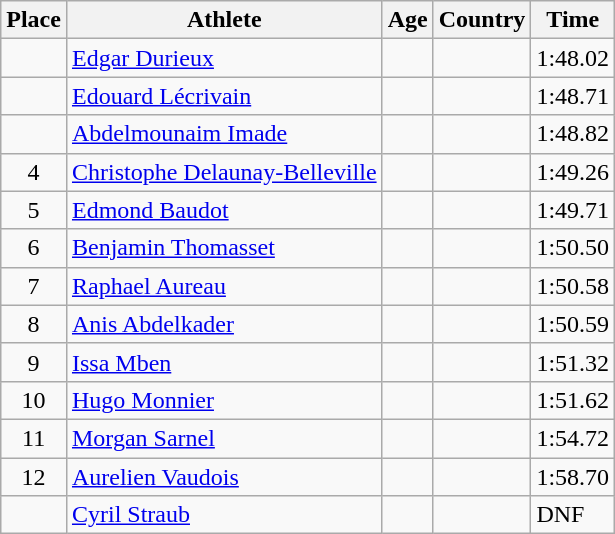<table class="wikitable mw-datatable sortable">
<tr>
<th>Place</th>
<th>Athlete</th>
<th>Age</th>
<th>Country</th>
<th>Time</th>
</tr>
<tr>
<td align=center></td>
<td><a href='#'>Edgar Durieux</a></td>
<td></td>
<td></td>
<td>1:48.02</td>
</tr>
<tr>
<td align=center></td>
<td><a href='#'>Edouard Lécrivain</a></td>
<td></td>
<td></td>
<td>1:48.71</td>
</tr>
<tr>
<td align=center></td>
<td><a href='#'>Abdelmounaim Imade</a></td>
<td></td>
<td></td>
<td>1:48.82</td>
</tr>
<tr>
<td align=center>4</td>
<td><a href='#'>Christophe Delaunay-Belleville</a></td>
<td></td>
<td></td>
<td>1:49.26</td>
</tr>
<tr>
<td align=center>5</td>
<td><a href='#'>Edmond Baudot</a></td>
<td></td>
<td></td>
<td>1:49.71</td>
</tr>
<tr>
<td align=center>6</td>
<td><a href='#'>Benjamin Thomasset</a></td>
<td></td>
<td></td>
<td>1:50.50</td>
</tr>
<tr>
<td align=center>7</td>
<td><a href='#'>Raphael Aureau</a></td>
<td></td>
<td></td>
<td>1:50.58</td>
</tr>
<tr>
<td align=center>8</td>
<td><a href='#'>Anis Abdelkader</a></td>
<td></td>
<td></td>
<td>1:50.59</td>
</tr>
<tr>
<td align=center>9</td>
<td><a href='#'>Issa Mben</a></td>
<td></td>
<td></td>
<td>1:51.32</td>
</tr>
<tr>
<td align=center>10</td>
<td><a href='#'>Hugo Monnier</a></td>
<td></td>
<td></td>
<td>1:51.62</td>
</tr>
<tr>
<td align=center>11</td>
<td><a href='#'>Morgan Sarnel</a></td>
<td></td>
<td></td>
<td>1:54.72</td>
</tr>
<tr>
<td align=center>12</td>
<td><a href='#'>Aurelien Vaudois</a></td>
<td></td>
<td></td>
<td>1:58.70</td>
</tr>
<tr>
<td align=center></td>
<td><a href='#'>Cyril Straub</a></td>
<td></td>
<td></td>
<td>DNF</td>
</tr>
</table>
